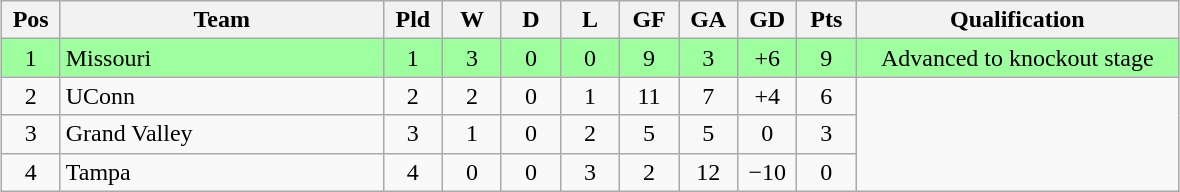<table class="wikitable" style="text-align:center; margin: 1em auto">
<tr>
<th style="width:2em">Pos</th>
<th style="width:13em">Team</th>
<th style="width:2em">Pld</th>
<th style="width:2em">W</th>
<th style="width:2em">D</th>
<th style="width:2em">L</th>
<th style="width:2em">GF</th>
<th style="width:2em">GA</th>
<th style="width:2em">GD</th>
<th style="width:2em">Pts</th>
<th style="width:13em">Qualification</th>
</tr>
<tr bgcolor="#9eff9e">
<td>1</td>
<td style="text-align:left">Missouri</td>
<td>1</td>
<td>3</td>
<td>0</td>
<td>0</td>
<td>9</td>
<td>3</td>
<td>+6</td>
<td>9</td>
<td>Advanced to knockout stage</td>
</tr>
<tr>
<td>2</td>
<td style="text-align:left">UConn</td>
<td>2</td>
<td>2</td>
<td>0</td>
<td>1</td>
<td>11</td>
<td>7</td>
<td>+4</td>
<td>6</td>
<td rowspan="3"></td>
</tr>
<tr>
<td>3</td>
<td style="text-align:left">Grand Valley</td>
<td>3</td>
<td>1</td>
<td>0</td>
<td>2</td>
<td>5</td>
<td>5</td>
<td>0</td>
<td>3</td>
</tr>
<tr>
<td>4</td>
<td style="text-align:left">Tampa</td>
<td>4</td>
<td>0</td>
<td>0</td>
<td>3</td>
<td>2</td>
<td>12</td>
<td>−10</td>
<td>0</td>
</tr>
</table>
